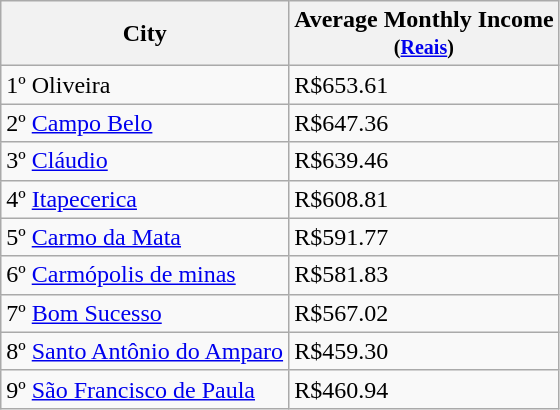<table class="wikitable"  style="text-align:left;">
<tr style="text-align:left;">
<th>City</th>
<th>Average Monthly Income<br><small>(<a href='#'>Reais</a>)</small></th>
</tr>
<tr style="text-align:left;">
<td>1º Oliveira</td>
<td>R$653.61</td>
</tr>
<tr style="text-align:left;">
<td>2º <a href='#'>Campo Belo</a></td>
<td>R$647.36</td>
</tr>
<tr style="text-align:left;">
<td>3º <a href='#'>Cláudio</a></td>
<td>R$639.46</td>
</tr>
<tr style="text-align:left;">
<td>4º <a href='#'>Itapecerica</a></td>
<td>R$608.81</td>
</tr>
<tr style="text-align:left;">
<td>5º <a href='#'>Carmo da Mata</a></td>
<td>R$591.77</td>
</tr>
<tr style="text-align:left;">
<td>6º <a href='#'>Carmópolis de minas</a></td>
<td>R$581.83</td>
</tr>
<tr style="text-align:left;">
<td>7º <a href='#'>Bom Sucesso</a></td>
<td>R$567.02</td>
</tr>
<tr style="text-align:left;">
<td>8º <a href='#'>Santo Antônio do Amparo</a></td>
<td>R$459.30</td>
</tr>
<tr style="text-align:left;">
<td>9º <a href='#'>São Francisco de Paula</a></td>
<td>R$460.94</td>
</tr>
</table>
